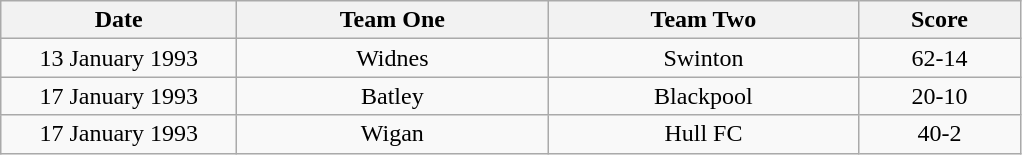<table class="wikitable" style="text-align: center">
<tr>
<th width=150>Date</th>
<th width=200>Team One</th>
<th width=200>Team Two</th>
<th width=100>Score</th>
</tr>
<tr>
<td>13 January 1993</td>
<td>Widnes</td>
<td>Swinton</td>
<td>62-14</td>
</tr>
<tr>
<td>17 January 1993</td>
<td>Batley</td>
<td>Blackpool</td>
<td>20-10</td>
</tr>
<tr>
<td>17 January 1993</td>
<td>Wigan</td>
<td>Hull FC</td>
<td>40-2</td>
</tr>
</table>
